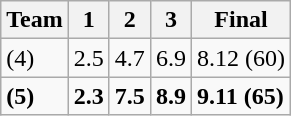<table class="wikitable">
<tr>
<th>Team</th>
<th>1</th>
<th>2</th>
<th>3</th>
<th>Final</th>
</tr>
<tr>
<td>(4) </td>
<td>2.5</td>
<td>4.7</td>
<td>6.9</td>
<td>8.12 (60)</td>
</tr>
<tr>
<td><strong>(5) </strong></td>
<td><strong>2.3</strong></td>
<td><strong>7.5</strong></td>
<td><strong>8.9</strong></td>
<td><strong>9.11 (65)</strong></td>
</tr>
</table>
